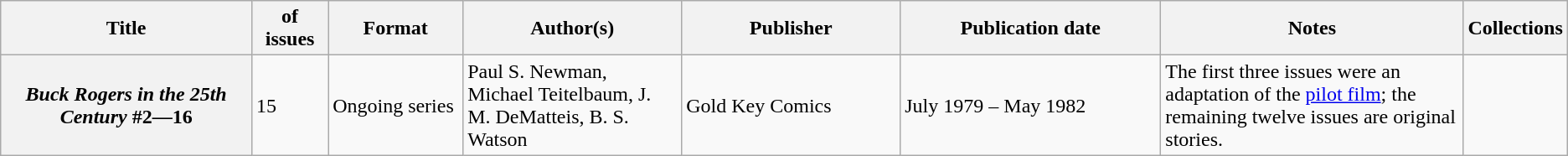<table class="wikitable">
<tr>
<th>Title</th>
<th style="width:40pt"> of issues</th>
<th style="width:75pt">Format</th>
<th style="width:125pt">Author(s)</th>
<th style="width:125pt">Publisher</th>
<th style="width:150pt">Publication date</th>
<th style="width:175pt">Notes</th>
<th>Collections</th>
</tr>
<tr>
<th><em>Buck Rogers in the 25th Century</em> #2—16</th>
<td>15</td>
<td>Ongoing series</td>
<td>Paul S. Newman, Michael Teitelbaum, J. M. DeMatteis, B. S. Watson</td>
<td>Gold Key Comics</td>
<td>July 1979 – May 1982</td>
<td>The first three issues were an adaptation of the <a href='#'>pilot film</a>; the remaining twelve issues are original stories.</td>
<td></td>
</tr>
</table>
